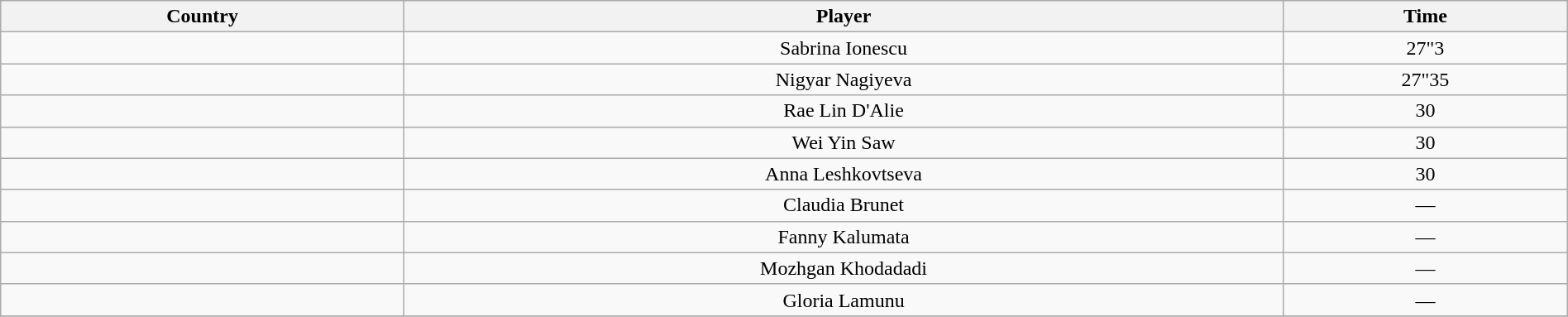<table class="wikitable sortable" style="text-align:center" width=100%>
<tr>
<th>Country</th>
<th>Player</th>
<th>Time</th>
</tr>
<tr>
<td></td>
<td>Sabrina Ionescu</td>
<td>27"3</td>
</tr>
<tr>
<td></td>
<td>Nigyar Nagiyeva</td>
<td>27"35</td>
</tr>
<tr>
<td></td>
<td>Rae Lin D'Alie</td>
<td>30</td>
</tr>
<tr>
<td></td>
<td>Wei Yin Saw</td>
<td>30</td>
</tr>
<tr>
<td></td>
<td>Anna Leshkovtseva</td>
<td>30</td>
</tr>
<tr>
<td></td>
<td>Claudia Brunet</td>
<td>—</td>
</tr>
<tr>
<td></td>
<td>Fanny Kalumata</td>
<td>—</td>
</tr>
<tr>
<td></td>
<td>Mozhgan Khodadadi</td>
<td>—</td>
</tr>
<tr>
<td></td>
<td>Gloria Lamunu</td>
<td>—</td>
</tr>
<tr>
</tr>
</table>
